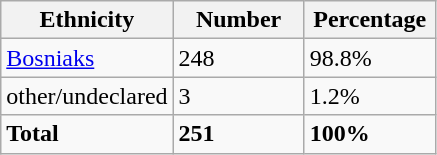<table class="wikitable">
<tr>
<th width="100px">Ethnicity</th>
<th width="80px">Number</th>
<th width="80px">Percentage</th>
</tr>
<tr>
<td><a href='#'>Bosniaks</a></td>
<td>248</td>
<td>98.8%</td>
</tr>
<tr>
<td>other/undeclared</td>
<td>3</td>
<td>1.2%</td>
</tr>
<tr>
<td><strong>Total</strong></td>
<td><strong>251</strong></td>
<td><strong>100%</strong></td>
</tr>
</table>
